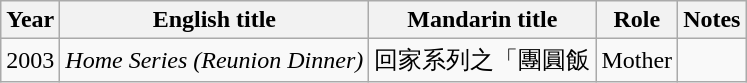<table class="wikitable sortable">
<tr>
<th>Year</th>
<th>English title</th>
<th>Mandarin title</th>
<th>Role</th>
<th>Notes</th>
</tr>
<tr>
<td>2003</td>
<td><em>Home Series (Reunion Dinner)</em></td>
<td>回家系列之「團圓飯</td>
<td>Mother</td>
<td></td>
</tr>
</table>
